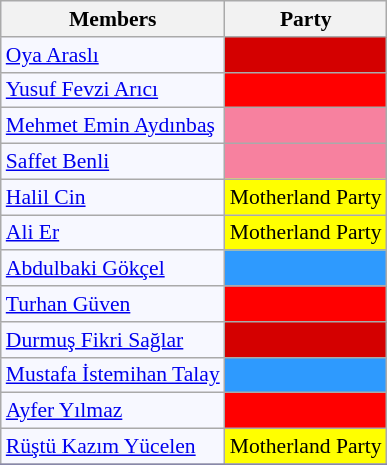<table class=wikitable style="border:1px solid #8888aa; background-color:#f7f8ff; padding:0px; font-size:90%;">
<tr>
<th>Members</th>
<th>Party</th>
</tr>
<tr>
<td><a href='#'>Oya Araslı</a></td>
<td style="background: #d40000"></td>
</tr>
<tr>
<td><a href='#'>Yusuf Fevzi Arıcı</a></td>
<td style="background: #ff0000"></td>
</tr>
<tr>
<td><a href='#'>Mehmet Emin Aydınbaş</a></td>
<td style="background: #F7819F"></td>
</tr>
<tr>
<td><a href='#'>Saffet Benli</a></td>
<td style="background: #F7819F"></td>
</tr>
<tr>
<td><a href='#'>Halil Cin</a></td>
<td style="background: #ffff00">Motherland Party</td>
</tr>
<tr>
<td><a href='#'>Ali Er</a></td>
<td style="background: #ffff00">Motherland Party</td>
</tr>
<tr>
<td><a href='#'>Abdulbaki Gökçel</a></td>
<td style="background: #2E9AFE"></td>
</tr>
<tr>
<td><a href='#'>Turhan Güven</a></td>
<td style="background: #ff0000"></td>
</tr>
<tr>
<td><a href='#'>Durmuş Fikri Sağlar</a></td>
<td style="background: #d40000"></td>
</tr>
<tr>
<td><a href='#'>Mustafa İstemihan Talay</a></td>
<td style="background: #2E9AFE"></td>
</tr>
<tr>
<td><a href='#'>Ayfer Yılmaz</a></td>
<td style="background: #ff0000"></td>
</tr>
<tr>
<td><a href='#'>Rüştü Kazım Yücelen</a></td>
<td style="background: #ffff00">Motherland Party</td>
</tr>
<tr>
</tr>
</table>
